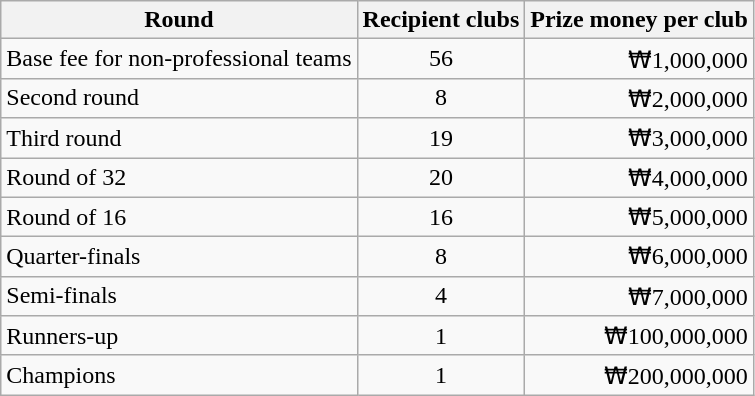<table class="wikitable">
<tr>
<th>Round</th>
<th>Recipient clubs</th>
<th>Prize money per club</th>
</tr>
<tr>
<td>Base fee for non-professional teams</td>
<td align=center>56</td>
<td align=right>₩1,000,000</td>
</tr>
<tr>
<td>Second round</td>
<td align=center>8</td>
<td align=right>₩2,000,000</td>
</tr>
<tr>
<td>Third round</td>
<td align=center>19</td>
<td align=right>₩3,000,000</td>
</tr>
<tr>
<td>Round of 32</td>
<td align=center>20</td>
<td align=right>₩4,000,000</td>
</tr>
<tr>
<td>Round of 16</td>
<td align=center>16</td>
<td align=right>₩5,000,000</td>
</tr>
<tr>
<td>Quarter-finals</td>
<td align=center>8</td>
<td align=right>₩6,000,000</td>
</tr>
<tr>
<td>Semi-finals</td>
<td align=center>4</td>
<td align=right>₩7,000,000</td>
</tr>
<tr>
<td>Runners-up</td>
<td align=center>1</td>
<td align=right>₩100,000,000</td>
</tr>
<tr>
<td>Champions</td>
<td align=center>1</td>
<td align=right>₩200,000,000</td>
</tr>
</table>
